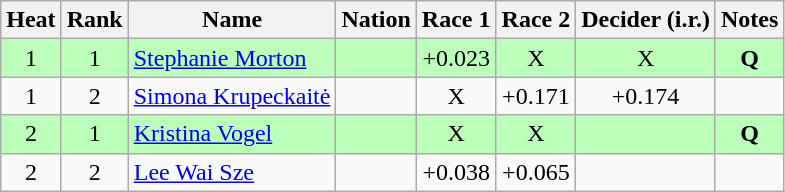<table class="wikitable sortable" style="text-align:center">
<tr>
<th>Heat</th>
<th>Rank</th>
<th>Name</th>
<th>Nation</th>
<th>Race 1</th>
<th>Race 2</th>
<th>Decider (i.r.)</th>
<th>Notes</th>
</tr>
<tr bgcolor=bbffbb>
<td>1</td>
<td>1</td>
<td align=left><a href='#'>Stephanie Morton</a></td>
<td align=left></td>
<td>+0.023</td>
<td>X</td>
<td>X</td>
<td><strong>Q</strong></td>
</tr>
<tr>
<td>1</td>
<td>2</td>
<td align=left><a href='#'>Simona Krupeckaitė</a></td>
<td align=left></td>
<td>X</td>
<td>+0.171</td>
<td>+0.174</td>
<td></td>
</tr>
<tr bgcolor=bbffbb>
<td>2</td>
<td>1</td>
<td align=left><a href='#'>Kristina Vogel</a></td>
<td align=left></td>
<td>X</td>
<td>X</td>
<td></td>
<td><strong>Q</strong></td>
</tr>
<tr>
<td>2</td>
<td>2</td>
<td align=left><a href='#'>Lee Wai Sze</a></td>
<td align=left></td>
<td>+0.038</td>
<td>+0.065</td>
<td></td>
<td></td>
</tr>
</table>
